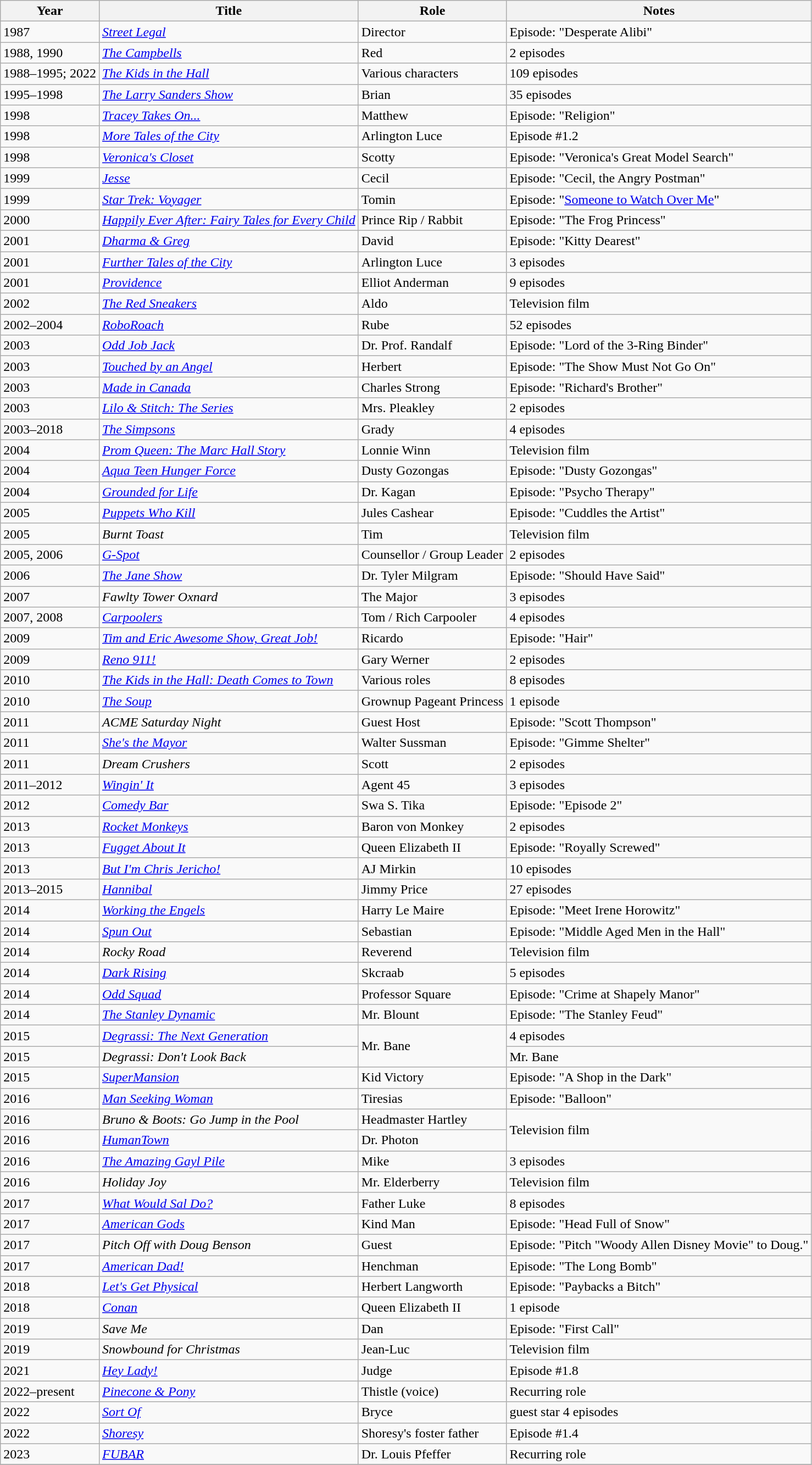<table class="wikitable sortable">
<tr>
<th>Year</th>
<th>Title</th>
<th>Role</th>
<th class="unsortable">Notes</th>
</tr>
<tr>
<td>1987</td>
<td><a href='#'><em>Street Legal</em></a></td>
<td>Director</td>
<td>Episode: "Desperate Alibi"</td>
</tr>
<tr>
<td>1988, 1990</td>
<td data-sort-value="Campbells, The"><em><a href='#'>The Campbells</a></em></td>
<td>Red</td>
<td>2 episodes</td>
</tr>
<tr>
<td>1988–1995; 2022</td>
<td data-sort-value="Kids in the Hall, The"><a href='#'><em>The Kids in the Hall</em></a></td>
<td>Various characters</td>
<td>109 episodes</td>
</tr>
<tr>
<td>1995–1998</td>
<td data-sort-value="Larry Sanders Show, The"><em><a href='#'>The Larry Sanders Show</a></em></td>
<td>Brian</td>
<td>35 episodes</td>
</tr>
<tr>
<td>1998</td>
<td><em><a href='#'>Tracey Takes On...</a></em></td>
<td>Matthew</td>
<td>Episode: "Religion"</td>
</tr>
<tr>
<td>1998</td>
<td><a href='#'><em>More Tales of the City</em></a></td>
<td>Arlington Luce</td>
<td>Episode #1.2</td>
</tr>
<tr>
<td>1998</td>
<td><em><a href='#'>Veronica's Closet</a></em></td>
<td>Scotty</td>
<td>Episode: "Veronica's Great Model Search"</td>
</tr>
<tr>
<td>1999</td>
<td><a href='#'><em>Jesse</em></a></td>
<td>Cecil</td>
<td>Episode: "Cecil, the Angry Postman"</td>
</tr>
<tr>
<td>1999</td>
<td><em><a href='#'>Star Trek: Voyager</a></em></td>
<td>Tomin</td>
<td>Episode: "<a href='#'>Someone to Watch Over Me</a>"</td>
</tr>
<tr>
<td>2000</td>
<td><em><a href='#'>Happily Ever After: Fairy Tales for Every Child</a></em></td>
<td>Prince Rip / Rabbit</td>
<td>Episode: "The Frog Princess"</td>
</tr>
<tr>
<td>2001</td>
<td><em><a href='#'>Dharma & Greg</a></em></td>
<td>David</td>
<td>Episode: "Kitty Dearest"</td>
</tr>
<tr>
<td>2001</td>
<td><a href='#'><em>Further Tales of the City</em></a></td>
<td>Arlington Luce</td>
<td>3 episodes</td>
</tr>
<tr>
<td>2001</td>
<td><a href='#'><em>Providence</em></a></td>
<td>Elliot Anderman</td>
<td>9 episodes</td>
</tr>
<tr>
<td>2002</td>
<td data-sort-value="Red Sneakers, The"><em><a href='#'>The Red Sneakers</a></em></td>
<td>Aldo</td>
<td>Television film</td>
</tr>
<tr>
<td>2002–2004</td>
<td><em><a href='#'>RoboRoach</a></em></td>
<td>Rube</td>
<td>52 episodes</td>
</tr>
<tr>
<td>2003</td>
<td><em><a href='#'>Odd Job Jack</a></em></td>
<td>Dr. Prof. Randalf</td>
<td>Episode: "Lord of the 3-Ring Binder"</td>
</tr>
<tr>
<td>2003</td>
<td><em><a href='#'>Touched by an Angel</a></em></td>
<td>Herbert</td>
<td>Episode: "The Show Must Not Go On"</td>
</tr>
<tr>
<td>2003</td>
<td><em><a href='#'>Made in Canada</a></em></td>
<td>Charles Strong</td>
<td>Episode: "Richard's Brother"</td>
</tr>
<tr>
<td>2003</td>
<td><em><a href='#'>Lilo & Stitch: The Series</a></em></td>
<td>Mrs. Pleakley</td>
<td>2 episodes</td>
</tr>
<tr>
<td>2003–2018</td>
<td data-sort-value="Simpsons, The"><em><a href='#'>The Simpsons</a></em></td>
<td>Grady</td>
<td>4 episodes</td>
</tr>
<tr>
<td>2004</td>
<td><em><a href='#'>Prom Queen: The Marc Hall Story</a></em></td>
<td>Lonnie Winn</td>
<td>Television film</td>
</tr>
<tr>
<td>2004</td>
<td><em><a href='#'>Aqua Teen Hunger Force</a></em></td>
<td>Dusty Gozongas</td>
<td>Episode: "Dusty Gozongas"</td>
</tr>
<tr>
<td>2004</td>
<td><em><a href='#'>Grounded for Life</a></em></td>
<td>Dr. Kagan</td>
<td>Episode: "Psycho Therapy"</td>
</tr>
<tr>
<td>2005</td>
<td><em><a href='#'>Puppets Who Kill</a></em></td>
<td>Jules Cashear</td>
<td>Episode: "Cuddles the Artist"</td>
</tr>
<tr>
<td>2005</td>
<td><em>Burnt Toast</em></td>
<td>Tim</td>
<td>Television film</td>
</tr>
<tr>
<td>2005, 2006</td>
<td><a href='#'><em>G-Spot</em></a></td>
<td>Counsellor / Group Leader</td>
<td>2 episodes</td>
</tr>
<tr>
<td>2006</td>
<td data-sort-value="Jane Show, The"><em><a href='#'>The Jane Show</a></em></td>
<td>Dr. Tyler Milgram</td>
<td>Episode: "Should Have Said"</td>
</tr>
<tr>
<td>2007</td>
<td><em>Fawlty Tower Oxnard</em></td>
<td>The Major</td>
<td>3 episodes</td>
</tr>
<tr>
<td>2007, 2008</td>
<td><em><a href='#'>Carpoolers</a></em></td>
<td>Tom / Rich Carpooler</td>
<td>4 episodes</td>
</tr>
<tr>
<td>2009</td>
<td><em><a href='#'>Tim and Eric Awesome Show, Great Job!</a></em></td>
<td>Ricardo</td>
<td>Episode: "Hair"</td>
</tr>
<tr>
<td>2009</td>
<td><em><a href='#'>Reno 911!</a></em></td>
<td>Gary Werner</td>
<td>2 episodes</td>
</tr>
<tr>
<td>2010</td>
<td data-sort-value="Kids in the Hall: Death Comes to Town, The"><em><a href='#'>The Kids in the Hall: Death Comes to Town</a></em></td>
<td>Various roles</td>
<td>8 episodes</td>
</tr>
<tr>
<td>2010</td>
<td data-sort-value="Soup, The"><em><a href='#'>The Soup</a></em></td>
<td>Grownup Pageant Princess</td>
<td>1 episode</td>
</tr>
<tr>
<td>2011</td>
<td><em>ACME Saturday Night</em></td>
<td>Guest Host</td>
<td>Episode: "Scott Thompson"</td>
</tr>
<tr>
<td>2011</td>
<td><em><a href='#'>She's the Mayor</a></em></td>
<td>Walter Sussman</td>
<td>Episode: "Gimme Shelter"</td>
</tr>
<tr>
<td>2011</td>
<td><em>Dream Crushers</em></td>
<td>Scott</td>
<td>2 episodes</td>
</tr>
<tr>
<td>2011–2012</td>
<td><em><a href='#'>Wingin' It</a></em></td>
<td>Agent 45</td>
<td>3 episodes</td>
</tr>
<tr>
<td>2012</td>
<td><em><a href='#'>Comedy Bar</a></em></td>
<td>Swa S. Tika</td>
<td>Episode: "Episode 2"</td>
</tr>
<tr>
<td>2013</td>
<td><em><a href='#'>Rocket Monkeys</a></em></td>
<td>Baron von Monkey</td>
<td>2 episodes</td>
</tr>
<tr>
<td>2013</td>
<td><em><a href='#'>Fugget About It</a></em></td>
<td>Queen Elizabeth II</td>
<td>Episode: "Royally Screwed"</td>
</tr>
<tr>
<td>2013</td>
<td><em><a href='#'>But I'm Chris Jericho!</a></em></td>
<td>AJ Mirkin</td>
<td>10 episodes</td>
</tr>
<tr>
<td>2013–2015</td>
<td><a href='#'><em>Hannibal</em></a></td>
<td>Jimmy Price</td>
<td>27 episodes</td>
</tr>
<tr>
<td>2014</td>
<td><em><a href='#'>Working the Engels</a></em></td>
<td>Harry Le Maire</td>
<td>Episode: "Meet Irene Horowitz"</td>
</tr>
<tr>
<td>2014</td>
<td><em><a href='#'>Spun Out</a></em></td>
<td>Sebastian</td>
<td>Episode: "Middle Aged Men in the Hall"</td>
</tr>
<tr>
<td>2014</td>
<td><em>Rocky Road</em></td>
<td>Reverend</td>
<td>Television film</td>
</tr>
<tr>
<td>2014</td>
<td><em><a href='#'>Dark Rising</a></em></td>
<td>Skcraab</td>
<td>5 episodes</td>
</tr>
<tr>
<td>2014</td>
<td><em><a href='#'>Odd Squad</a></em></td>
<td>Professor Square</td>
<td>Episode: "Crime at Shapely Manor"</td>
</tr>
<tr>
<td>2014</td>
<td data-sort-value="Stanley Dynamic, The"><em><a href='#'>The Stanley Dynamic</a></em></td>
<td>Mr. Blount</td>
<td>Episode: "The Stanley Feud"</td>
</tr>
<tr>
<td>2015</td>
<td><em><a href='#'>Degrassi: The Next Generation</a></em></td>
<td rowspan="2">Mr. Bane</td>
<td>4 episodes</td>
</tr>
<tr>
<td>2015</td>
<td><em>Degrassi: Don't Look Back</em></td>
<td>Mr. Bane</td>
</tr>
<tr>
<td>2015</td>
<td><em><a href='#'>SuperMansion</a></em></td>
<td>Kid Victory</td>
<td>Episode: "A Shop in the Dark"</td>
</tr>
<tr>
<td>2016</td>
<td><em><a href='#'>Man Seeking Woman</a></em></td>
<td>Tiresias</td>
<td>Episode: "Balloon"</td>
</tr>
<tr>
<td>2016</td>
<td><em>Bruno & Boots: Go Jump in the Pool</em></td>
<td>Headmaster Hartley</td>
<td rowspan="2">Television film</td>
</tr>
<tr>
<td>2016</td>
<td><em><a href='#'>HumanTown</a></em></td>
<td>Dr. Photon</td>
</tr>
<tr>
<td>2016</td>
<td data-sort-value="Amazing Gayl Pile, The"><em><a href='#'>The Amazing Gayl Pile</a></em></td>
<td>Mike</td>
<td>3 episodes</td>
</tr>
<tr>
<td>2016</td>
<td><em>Holiday Joy</em></td>
<td>Mr. Elderberry</td>
<td>Television film</td>
</tr>
<tr>
<td>2017</td>
<td><em><a href='#'>What Would Sal Do?</a></em></td>
<td>Father Luke</td>
<td>8 episodes</td>
</tr>
<tr>
<td>2017</td>
<td><a href='#'><em>American Gods</em></a></td>
<td>Kind Man</td>
<td>Episode: "Head Full of Snow"</td>
</tr>
<tr>
<td>2017</td>
<td><em>Pitch Off with Doug Benson</em></td>
<td>Guest</td>
<td>Episode: "Pitch "Woody Allen Disney Movie" to Doug."</td>
</tr>
<tr>
<td>2017</td>
<td><em><a href='#'>American Dad!</a></em></td>
<td>Henchman</td>
<td>Episode: "The Long Bomb"</td>
</tr>
<tr>
<td>2018</td>
<td><a href='#'><em>Let's Get Physical</em></a></td>
<td>Herbert Langworth</td>
<td>Episode: "Paybacks a Bitch"</td>
</tr>
<tr>
<td>2018</td>
<td><a href='#'><em>Conan</em></a></td>
<td>Queen Elizabeth II</td>
<td>1 episode</td>
</tr>
<tr>
<td>2019</td>
<td><em>Save Me</em></td>
<td>Dan</td>
<td>Episode: "First Call"</td>
</tr>
<tr>
<td>2019</td>
<td><em>Snowbound for Christmas</em></td>
<td>Jean-Luc</td>
<td>Television film</td>
</tr>
<tr>
<td>2021</td>
<td><em><a href='#'>Hey Lady!</a></em></td>
<td>Judge</td>
<td>Episode #1.8</td>
</tr>
<tr>
<td>2022–present</td>
<td><em><a href='#'>Pinecone & Pony</a></em></td>
<td>Thistle (voice)</td>
<td>Recurring role</td>
</tr>
<tr>
<td>2022</td>
<td><em><a href='#'>Sort Of</a></em></td>
<td>Bryce</td>
<td>guest star 4 episodes</td>
</tr>
<tr>
<td>2022</td>
<td><em><a href='#'>Shoresy</a></em></td>
<td>Shoresy's foster father</td>
<td>Episode #1.4</td>
</tr>
<tr>
<td>2023</td>
<td><em><a href='#'>FUBAR</a></em></td>
<td>Dr. Louis Pfeffer</td>
<td>Recurring role</td>
</tr>
<tr>
</tr>
</table>
